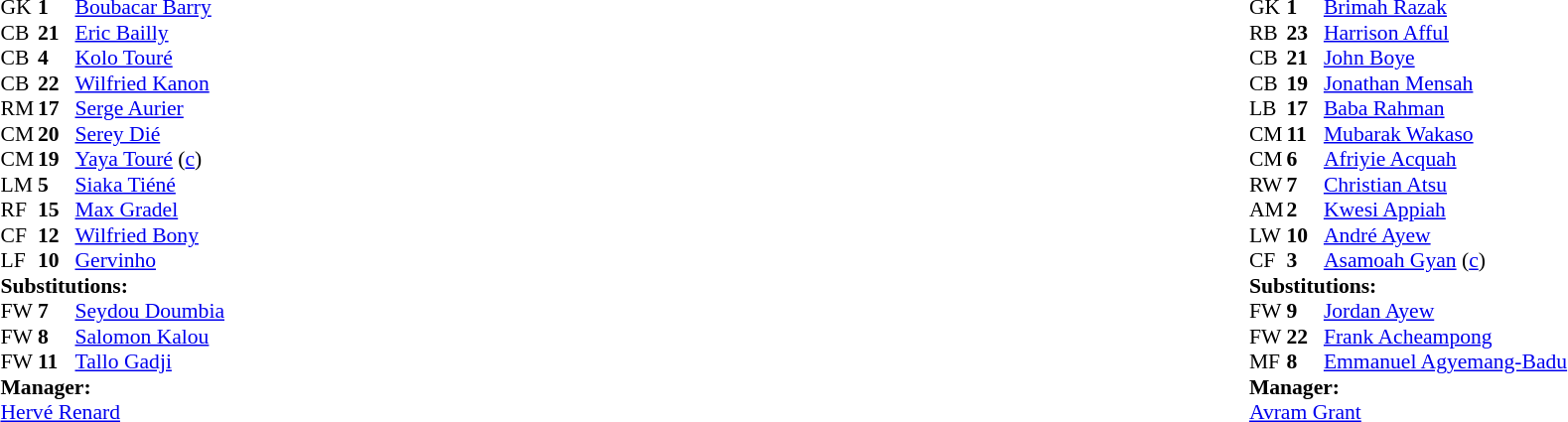<table width="100%">
<tr>
<td valign="top" width="40%"><br><table style="font-size: 90%" cellspacing="0" cellpadding="0">
<tr>
<th width="25"></th>
<th width="25"></th>
</tr>
<tr>
<td>GK</td>
<td><strong>1</strong></td>
<td><a href='#'>Boubacar Barry</a></td>
</tr>
<tr>
<td>CB</td>
<td><strong>21</strong></td>
<td><a href='#'>Eric Bailly</a></td>
<td></td>
</tr>
<tr>
<td>CB</td>
<td><strong>4</strong></td>
<td><a href='#'>Kolo Touré</a></td>
</tr>
<tr>
<td>CB</td>
<td><strong>22</strong></td>
<td><a href='#'>Wilfried Kanon</a></td>
<td></td>
</tr>
<tr>
<td>RM</td>
<td><strong>17</strong></td>
<td><a href='#'>Serge Aurier</a></td>
</tr>
<tr>
<td>CM</td>
<td><strong>20</strong></td>
<td><a href='#'>Serey Dié</a></td>
<td></td>
</tr>
<tr>
<td>CM</td>
<td><strong>19</strong></td>
<td><a href='#'>Yaya Touré</a> (<a href='#'>c</a>)</td>
</tr>
<tr>
<td>LM</td>
<td><strong>5</strong></td>
<td><a href='#'>Siaka Tiéné</a></td>
<td></td>
<td></td>
</tr>
<tr>
<td>RF</td>
<td><strong>15</strong></td>
<td><a href='#'>Max Gradel</a></td>
<td></td>
<td></td>
</tr>
<tr>
<td>CF</td>
<td><strong>12</strong></td>
<td><a href='#'>Wilfried Bony</a></td>
</tr>
<tr>
<td>LF</td>
<td><strong>10</strong></td>
<td><a href='#'>Gervinho</a></td>
<td></td>
<td></td>
</tr>
<tr>
<td colspan=3><strong>Substitutions:</strong></td>
</tr>
<tr>
<td>FW</td>
<td><strong>7</strong></td>
<td><a href='#'>Seydou Doumbia</a></td>
<td></td>
<td></td>
</tr>
<tr>
<td>FW</td>
<td><strong>8</strong></td>
<td><a href='#'>Salomon Kalou</a></td>
<td></td>
<td></td>
</tr>
<tr>
<td>FW</td>
<td><strong>11</strong></td>
<td><a href='#'>Tallo Gadji</a></td>
<td></td>
<td></td>
</tr>
<tr>
<td colspan=3><strong>Manager:</strong></td>
</tr>
<tr>
<td colspan=3> <a href='#'>Hervé Renard</a></td>
</tr>
</table>
</td>
<td valign="top"></td>
<td valign="top" width="50%"><br><table style="font-size: 90%" cellspacing="0" cellpadding="0" align="center">
<tr>
<th width=25></th>
<th width=25></th>
</tr>
<tr>
<td>GK</td>
<td><strong>1</strong></td>
<td><a href='#'>Brimah Razak</a></td>
</tr>
<tr>
<td>RB</td>
<td><strong>23</strong></td>
<td><a href='#'>Harrison Afful</a></td>
</tr>
<tr>
<td>CB</td>
<td><strong>21</strong></td>
<td><a href='#'>John Boye</a></td>
</tr>
<tr>
<td>CB</td>
<td><strong>19</strong></td>
<td><a href='#'>Jonathan Mensah</a></td>
</tr>
<tr>
<td>LB</td>
<td><strong>17</strong></td>
<td><a href='#'>Baba Rahman</a></td>
</tr>
<tr>
<td>CM</td>
<td><strong>11</strong></td>
<td><a href='#'>Mubarak Wakaso</a></td>
</tr>
<tr>
<td>CM</td>
<td><strong>6</strong></td>
<td><a href='#'>Afriyie Acquah</a></td>
</tr>
<tr>
<td>RW</td>
<td><strong>7</strong></td>
<td><a href='#'>Christian Atsu</a></td>
<td></td>
<td></td>
</tr>
<tr>
<td>AM</td>
<td><strong>2</strong></td>
<td><a href='#'>Kwesi Appiah</a></td>
<td></td>
<td></td>
</tr>
<tr>
<td>LW</td>
<td><strong>10</strong></td>
<td><a href='#'>André Ayew</a></td>
</tr>
<tr>
<td>CF</td>
<td><strong>3</strong></td>
<td><a href='#'>Asamoah Gyan</a> (<a href='#'>c</a>)</td>
<td></td>
<td></td>
</tr>
<tr>
<td colspan=3><strong>Substitutions:</strong></td>
</tr>
<tr>
<td>FW</td>
<td><strong>9</strong></td>
<td><a href='#'>Jordan Ayew</a></td>
<td></td>
<td></td>
</tr>
<tr>
<td>FW</td>
<td><strong>22</strong></td>
<td><a href='#'>Frank Acheampong</a></td>
<td></td>
<td></td>
</tr>
<tr>
<td>MF</td>
<td><strong>8</strong></td>
<td><a href='#'>Emmanuel Agyemang-Badu</a></td>
<td></td>
<td></td>
</tr>
<tr>
<td colspan=3><strong>Manager:</strong></td>
</tr>
<tr>
<td colspan=3> <a href='#'>Avram Grant</a></td>
</tr>
</table>
</td>
</tr>
</table>
